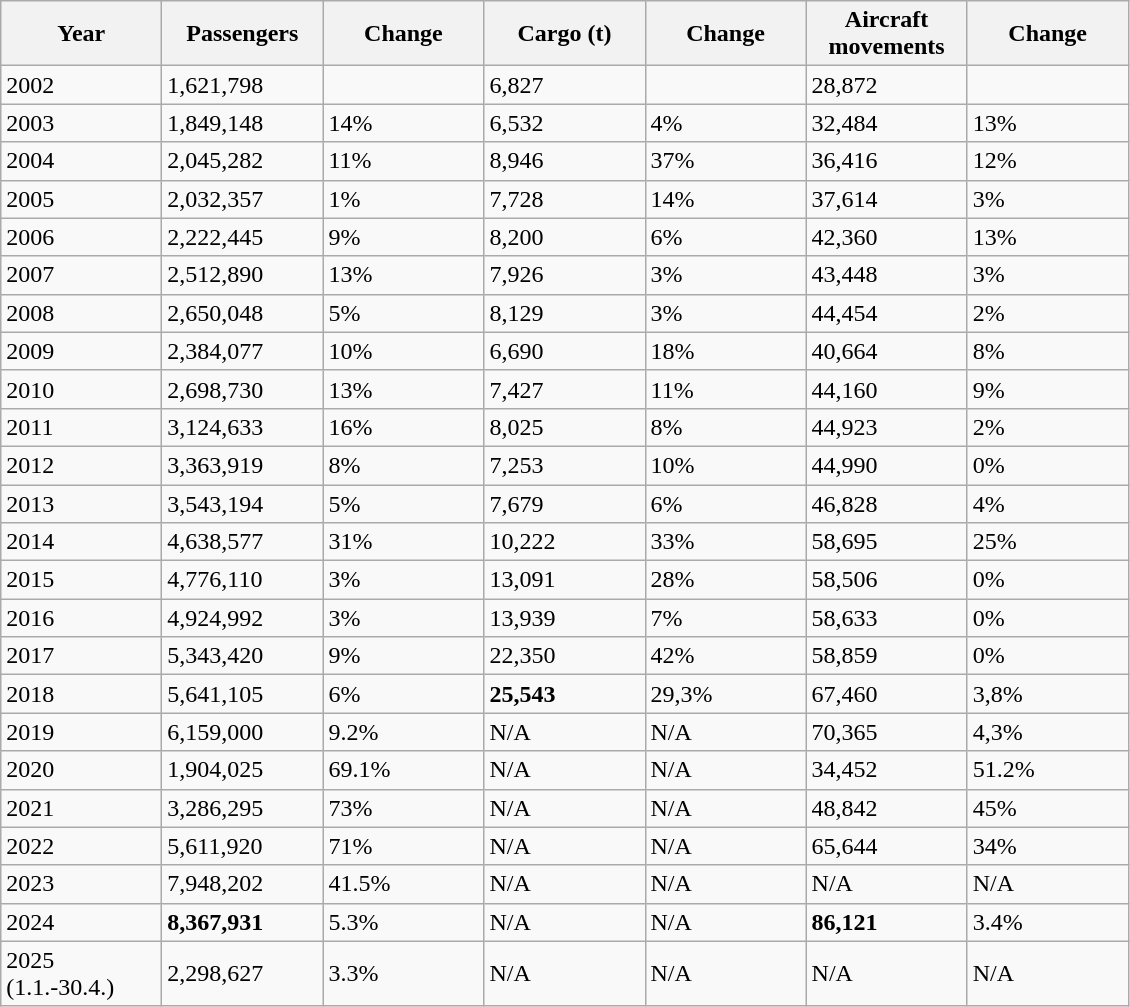<table class="wikitable">
<tr>
<th width="100">Year</th>
<th width="100">Passengers</th>
<th width="100">Change</th>
<th width="100">Cargo (t)</th>
<th width="100">Change</th>
<th width="100">Aircraft movements</th>
<th width="100">Change</th>
</tr>
<tr>
<td>2002</td>
<td>1,621,798</td>
<td></td>
<td>6,827</td>
<td></td>
<td>28,872</td>
<td></td>
</tr>
<tr>
<td>2003</td>
<td>1,849,148</td>
<td>14%</td>
<td>6,532</td>
<td>4%</td>
<td>32,484</td>
<td>13%</td>
</tr>
<tr>
<td>2004</td>
<td>2,045,282</td>
<td>11%</td>
<td>8,946</td>
<td>37%</td>
<td>36,416</td>
<td>12%</td>
</tr>
<tr>
<td>2005</td>
<td>2,032,357</td>
<td>1%</td>
<td>7,728</td>
<td>14%</td>
<td>37,614</td>
<td>3%</td>
</tr>
<tr>
<td>2006</td>
<td>2,222,445</td>
<td>9%</td>
<td>8,200</td>
<td>6%</td>
<td>42,360</td>
<td>13%</td>
</tr>
<tr>
<td>2007</td>
<td>2,512,890</td>
<td>13%</td>
<td>7,926</td>
<td>3%</td>
<td>43,448</td>
<td>3%</td>
</tr>
<tr>
<td>2008</td>
<td>2,650,048</td>
<td>5%</td>
<td>8,129</td>
<td>3%</td>
<td>44,454</td>
<td>2%</td>
</tr>
<tr>
<td>2009</td>
<td>2,384,077</td>
<td>10%</td>
<td>6,690</td>
<td>18%</td>
<td>40,664</td>
<td>8%</td>
</tr>
<tr>
<td>2010</td>
<td>2,698,730</td>
<td>13%</td>
<td>7,427</td>
<td>11%</td>
<td>44,160</td>
<td>9%</td>
</tr>
<tr>
<td>2011</td>
<td>3,124,633</td>
<td>16%</td>
<td>8,025</td>
<td>8%</td>
<td>44,923</td>
<td>2%</td>
</tr>
<tr>
<td>2012</td>
<td>3,363,919</td>
<td>8%</td>
<td>7,253</td>
<td>10%</td>
<td>44,990</td>
<td>0%</td>
</tr>
<tr>
<td>2013</td>
<td>3,543,194</td>
<td>5%</td>
<td>7,679</td>
<td>6%</td>
<td>46,828</td>
<td>4%</td>
</tr>
<tr>
<td>2014</td>
<td>4,638,577</td>
<td>31%</td>
<td>10,222</td>
<td>33%</td>
<td>58,695</td>
<td>25%</td>
</tr>
<tr>
<td>2015</td>
<td>4,776,110</td>
<td>3%</td>
<td>13,091</td>
<td>28%</td>
<td>58,506</td>
<td>0%</td>
</tr>
<tr>
<td>2016</td>
<td>4,924,992</td>
<td>3%</td>
<td>13,939</td>
<td>7%</td>
<td>58,633</td>
<td>0%</td>
</tr>
<tr>
<td>2017</td>
<td>5,343,420</td>
<td>9%</td>
<td>22,350</td>
<td>42%</td>
<td>58,859</td>
<td>0%</td>
</tr>
<tr>
<td>2018</td>
<td>5,641,105</td>
<td>6%</td>
<td><strong>25,543</strong></td>
<td>29,3%</td>
<td>67,460</td>
<td>3,8%</td>
</tr>
<tr>
<td>2019 </td>
<td>6,159,000</td>
<td>9.2%</td>
<td>N/A</td>
<td>N/A</td>
<td>70,365</td>
<td>4,3%</td>
</tr>
<tr>
<td>2020</td>
<td>1,904,025</td>
<td>69.1%</td>
<td>N/A</td>
<td>N/A</td>
<td>34,452</td>
<td>51.2%</td>
</tr>
<tr>
<td>2021</td>
<td>3,286,295</td>
<td>73%</td>
<td>N/A</td>
<td>N/A</td>
<td>48,842</td>
<td>45%</td>
</tr>
<tr>
<td>2022</td>
<td>5,611,920</td>
<td>71%</td>
<td>N/A</td>
<td>N/A</td>
<td>65,644</td>
<td>34%</td>
</tr>
<tr>
<td>2023 </td>
<td>7,948,202</td>
<td> 41.5%</td>
<td>N/A</td>
<td>N/A</td>
<td>N/A</td>
<td>N/A</td>
</tr>
<tr>
<td>2024 </td>
<td><strong>8,367,931</strong></td>
<td> 5.3%</td>
<td>N/A</td>
<td>N/A</td>
<td><strong>86,121</strong></td>
<td> 3.4%</td>
</tr>
<tr>
<td>2025 (1.1.-30.4.) </td>
<td>2,298,627</td>
<td> 3.3%</td>
<td>N/A</td>
<td>N/A</td>
<td>N/A</td>
<td>N/A</td>
</tr>
</table>
